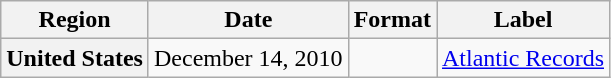<table class="wikitable plainrowheaders">
<tr>
<th scope="col">Region</th>
<th scope="col">Date</th>
<th scope="col">Format</th>
<th scope="col">Label</th>
</tr>
<tr>
<th scope="row">United States</th>
<td>December 14, 2010</td>
<td></td>
<td><a href='#'>Atlantic Records</a></td>
</tr>
</table>
